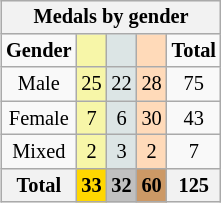<table class="wikitable" style="font-size:85%; float:right; clear:right;">
<tr style="background:#efefef;">
<th colspan=5>Medals by gender</th>
</tr>
<tr align=center>
<td><strong>Gender</strong></td>
<td style="background:#f7f6a8;"></td>
<td style="background:#dce5e5;"></td>
<td style="background:#ffdab9;"></td>
<td><strong>Total</strong></td>
</tr>
<tr align=center>
<td>Male</td>
<td style="background:#F7F6A8;">25</td>
<td style="background:#DCE5E5;">22</td>
<td style="background:#FFDAB9;">28</td>
<td>75</td>
</tr>
<tr align=center>
<td>Female</td>
<td style="background:#F7F6A8;">7</td>
<td style="background:#DCE5E5;">6</td>
<td style="background:#FFDAB9;">30</td>
<td>43</td>
</tr>
<tr align=center>
<td>Mixed</td>
<td style="background:#F7F6A8;">2</td>
<td style="background:#DCE5E5;">3</td>
<td style="background:#FFDAB9;">2</td>
<td>7</td>
</tr>
<tr align=center>
<th>Total</th>
<th style="background:gold;">33</th>
<th style="background:silver;">32</th>
<th style="background:#c96;">60</th>
<th>125</th>
</tr>
</table>
